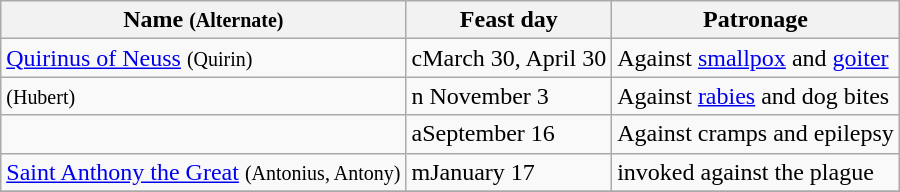<table class="wikitable sortable">
<tr>
<th>Name <span><small>(Alternate)</small></span></th>
<th>Feast day</th>
<th class="unsortable">Patronage</th>
</tr>
<tr>
<td><a href='#'>Quirinus of Neuss</a> <span><small>(Quirin)</small></span></td>
<td><span>c</span>March 30, April 30</td>
<td>Against <a href='#'>smallpox</a> and <a href='#'>goiter</a></td>
</tr>
<tr>
<td> <span><small>(Hubert)</small></span></td>
<td><span>n</span> November 3</td>
<td>Against <a href='#'>rabies</a> and dog bites</td>
</tr>
<tr>
<td></td>
<td><span>a</span>September 16</td>
<td>Against cramps and epilepsy</td>
</tr>
<tr>
<td><a href='#'>Saint Anthony the Great</a> <span><small>(Antonius, Antony)</small></span></td>
<td><span>m</span>January 17</td>
<td>invoked against the plague</td>
</tr>
<tr>
</tr>
</table>
